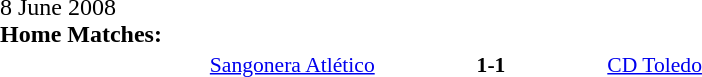<table width=100% cellspacing=1>
<tr>
<th width=20%></th>
<th width=12%></th>
<th width=20%></th>
<th></th>
</tr>
<tr>
<td>8 June 2008<br><strong>Home Matches:</strong></td>
</tr>
<tr style=font-size:90%>
<td align=right><a href='#'>Sangonera Atlético</a></td>
<td align=center><strong>1-1</strong></td>
<td><a href='#'>CD Toledo</a></td>
</tr>
</table>
